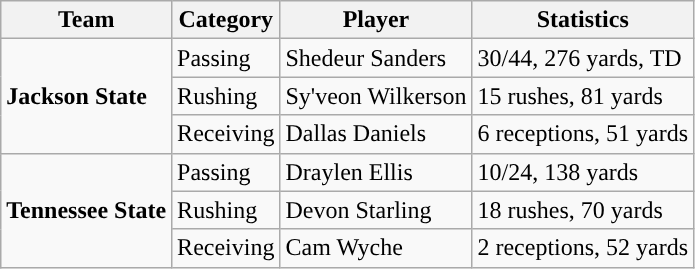<table class="wikitable" style="float: left;">
<tr>
<th>Team</th>
<th>Category</th>
<th>Player</th>
<th>Statistics</th>
</tr>
<tr>
<td rowspan=3><strong>Jackson State</strong></td>
<td>Passing</td>
<td>Shedeur Sanders</td>
<td>30/44, 276 yards, TD</td>
</tr>
<tr>
<td>Rushing</td>
<td>Sy'veon Wilkerson</td>
<td>15 rushes, 81 yards</td>
</tr>
<tr>
<td>Receiving</td>
<td>Dallas Daniels</td>
<td>6 receptions, 51 yards</td>
</tr>
<tr>
<td rowspan=3><strong>Tennessee State</strong></td>
<td>Passing</td>
<td>Draylen Ellis</td>
<td>10/24, 138 yards</td>
</tr>
<tr>
<td>Rushing</td>
<td>Devon Starling</td>
<td>18 rushes, 70 yards</td>
</tr>
<tr>
<td>Receiving</td>
<td>Cam Wyche</td>
<td>2 receptions, 52 yards</td>
</tr>
</table>
